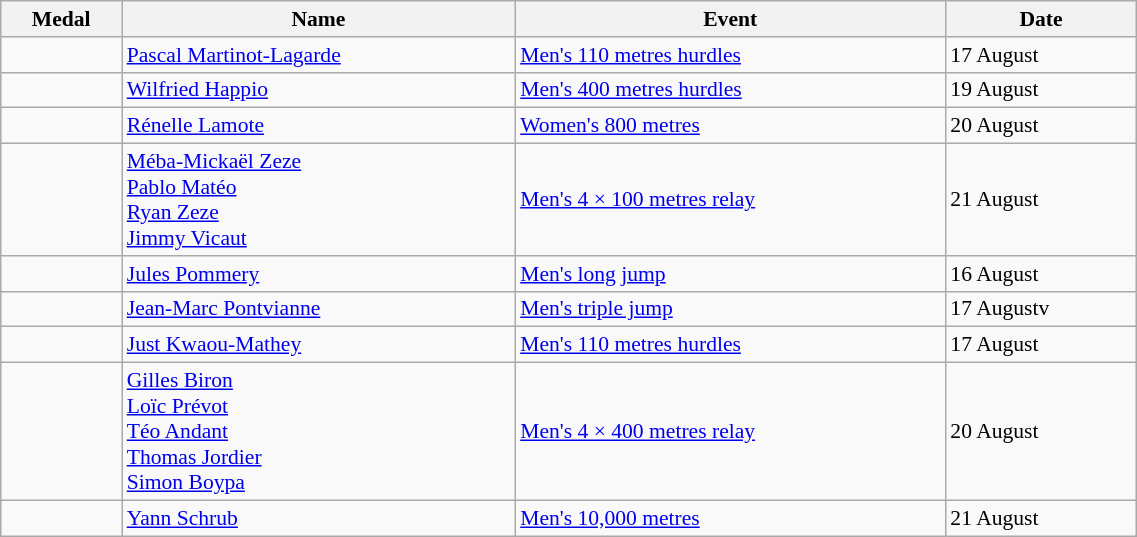<table class="wikitable" style="font-size:90%" width=60%>
<tr>
<th>Medal</th>
<th>Name</th>
<th>Event</th>
<th>Date</th>
</tr>
<tr>
<td></td>
<td><a href='#'>Pascal Martinot-Lagarde</a></td>
<td><a href='#'>Men's 110 metres hurdles</a></td>
<td>17 August</td>
</tr>
<tr>
<td></td>
<td><a href='#'>Wilfried Happio</a></td>
<td><a href='#'>Men's 400 metres hurdles</a></td>
<td>19 August</td>
</tr>
<tr>
<td></td>
<td><a href='#'>Rénelle Lamote</a></td>
<td><a href='#'>Women's 800 metres</a></td>
<td>20 August</td>
</tr>
<tr>
<td></td>
<td><a href='#'>Méba-Mickaël Zeze</a> <br> <a href='#'>Pablo Matéo</a><br> <a href='#'>Ryan Zeze</a><br><a href='#'>Jimmy Vicaut</a></td>
<td><a href='#'>Men's 4 × 100 metres relay</a></td>
<td>21 August</td>
</tr>
<tr>
<td></td>
<td><a href='#'>Jules Pommery</a></td>
<td><a href='#'>Men's long jump</a></td>
<td>16 August</td>
</tr>
<tr>
<td></td>
<td><a href='#'>Jean-Marc Pontvianne</a></td>
<td><a href='#'>Men's triple jump</a></td>
<td>17 Augustv</td>
</tr>
<tr>
<td></td>
<td><a href='#'>Just Kwaou-Mathey</a></td>
<td><a href='#'>Men's 110 metres hurdles</a></td>
<td>17 August</td>
</tr>
<tr>
<td></td>
<td><a href='#'>Gilles Biron</a><br> <a href='#'>Loïc Prévot</a><br> <a href='#'>Téo Andant</a><br> <a href='#'>Thomas Jordier</a> <br> <a href='#'>Simon Boypa</a></td>
<td><a href='#'>Men's 4 × 400 metres relay</a></td>
<td>20 August</td>
</tr>
<tr>
<td></td>
<td><a href='#'>Yann Schrub</a></td>
<td><a href='#'>Men's 10,000 metres</a></td>
<td>21 August</td>
</tr>
</table>
